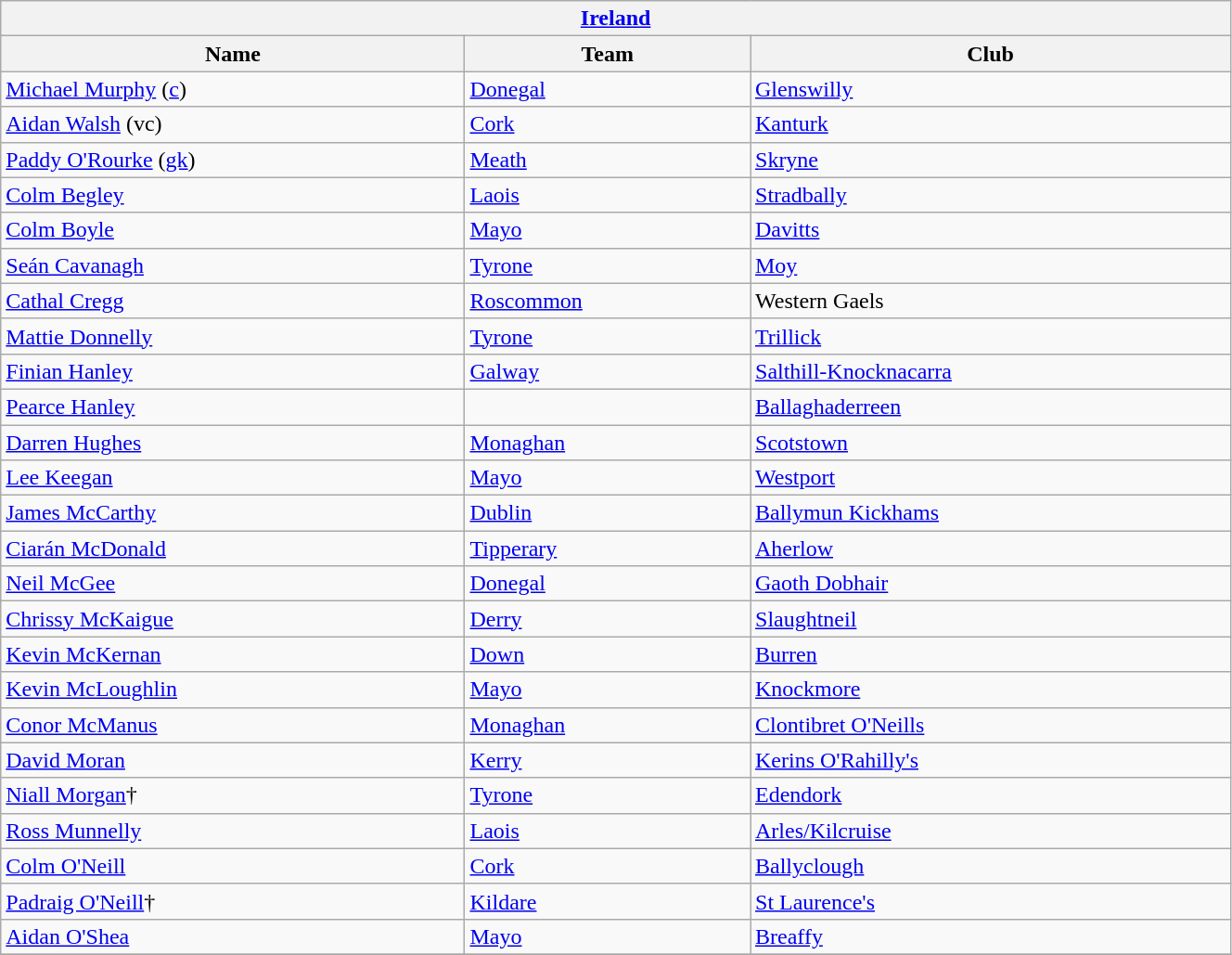<table align="center" class="wikitable" style="width:70%;">
<tr>
<th colspan="3"> <a href='#'>Ireland</a></th>
</tr>
<tr>
<th>Name</th>
<th>Team</th>
<th>Club</th>
</tr>
<tr>
<td><a href='#'>Michael Murphy</a> (<a href='#'>c</a>)</td>
<td><a href='#'>Donegal</a></td>
<td><a href='#'>Glenswilly</a></td>
</tr>
<tr>
<td><a href='#'>Aidan Walsh</a> (vc)</td>
<td><a href='#'>Cork</a></td>
<td><a href='#'>Kanturk</a></td>
</tr>
<tr>
<td><a href='#'>Paddy O'Rourke</a> (<a href='#'>gk</a>)</td>
<td><a href='#'>Meath</a></td>
<td><a href='#'>Skryne</a></td>
</tr>
<tr>
<td><a href='#'>Colm Begley</a></td>
<td><a href='#'>Laois</a></td>
<td><a href='#'>Stradbally</a></td>
</tr>
<tr>
<td><a href='#'>Colm Boyle</a></td>
<td><a href='#'>Mayo</a></td>
<td><a href='#'>Davitts</a></td>
</tr>
<tr>
<td><a href='#'>Seán Cavanagh</a></td>
<td><a href='#'>Tyrone</a></td>
<td><a href='#'>Moy</a></td>
</tr>
<tr>
<td><a href='#'>Cathal Cregg</a></td>
<td><a href='#'>Roscommon</a></td>
<td>Western Gaels</td>
</tr>
<tr>
<td><a href='#'>Mattie Donnelly</a></td>
<td><a href='#'>Tyrone</a></td>
<td><a href='#'>Trillick</a></td>
</tr>
<tr>
<td><a href='#'>Finian Hanley</a></td>
<td><a href='#'>Galway</a></td>
<td><a href='#'>Salthill-Knocknacarra</a></td>
</tr>
<tr>
<td><a href='#'>Pearce Hanley</a></td>
<td></td>
<td><a href='#'>Ballaghaderreen</a></td>
</tr>
<tr>
<td><a href='#'>Darren Hughes</a></td>
<td><a href='#'>Monaghan</a></td>
<td><a href='#'>Scotstown</a></td>
</tr>
<tr>
<td><a href='#'>Lee Keegan</a></td>
<td><a href='#'>Mayo</a></td>
<td><a href='#'>Westport</a></td>
</tr>
<tr>
<td><a href='#'>James McCarthy</a></td>
<td><a href='#'>Dublin</a></td>
<td><a href='#'>Ballymun Kickhams</a></td>
</tr>
<tr>
<td><a href='#'>Ciarán McDonald</a></td>
<td><a href='#'>Tipperary</a></td>
<td><a href='#'>Aherlow</a></td>
</tr>
<tr>
<td><a href='#'>Neil McGee</a></td>
<td><a href='#'>Donegal</a></td>
<td><a href='#'>Gaoth Dobhair</a></td>
</tr>
<tr>
<td><a href='#'>Chrissy McKaigue</a></td>
<td><a href='#'>Derry</a></td>
<td><a href='#'>Slaughtneil</a></td>
</tr>
<tr>
<td><a href='#'>Kevin McKernan</a></td>
<td><a href='#'>Down</a></td>
<td><a href='#'>Burren</a></td>
</tr>
<tr>
<td><a href='#'>Kevin McLoughlin</a></td>
<td><a href='#'>Mayo</a></td>
<td><a href='#'>Knockmore</a></td>
</tr>
<tr>
<td><a href='#'>Conor McManus</a></td>
<td><a href='#'>Monaghan</a></td>
<td><a href='#'>Clontibret O'Neills</a></td>
</tr>
<tr>
<td><a href='#'>David Moran</a></td>
<td><a href='#'>Kerry</a></td>
<td><a href='#'>Kerins O'Rahilly's</a></td>
</tr>
<tr>
<td><a href='#'>Niall Morgan</a>†</td>
<td><a href='#'>Tyrone</a></td>
<td><a href='#'>Edendork</a></td>
</tr>
<tr>
<td><a href='#'>Ross Munnelly</a></td>
<td><a href='#'>Laois</a></td>
<td><a href='#'>Arles/Kilcruise</a></td>
</tr>
<tr>
<td><a href='#'>Colm O'Neill</a></td>
<td><a href='#'>Cork</a></td>
<td><a href='#'>Ballyclough</a></td>
</tr>
<tr>
<td><a href='#'>Padraig O'Neill</a>†</td>
<td><a href='#'>Kildare</a></td>
<td><a href='#'>St Laurence's</a></td>
</tr>
<tr>
<td><a href='#'>Aidan O'Shea</a></td>
<td><a href='#'>Mayo</a></td>
<td><a href='#'>Breaffy</a></td>
</tr>
<tr>
</tr>
</table>
